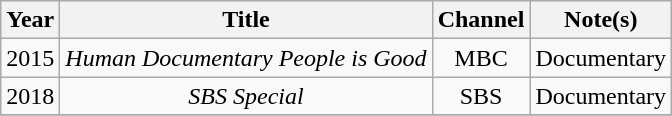<table class="wikitable plainrowheaders" style="text-align: center;">
<tr>
<th scope="col">Year</th>
<th scope="col">Title</th>
<th scope="col">Channel</th>
<th scope="col">Note(s)</th>
</tr>
<tr>
<td>2015</td>
<td align="left"><em>Human Documentary People is Good</em></td>
<td>MBC</td>
<td align="left">Documentary</td>
</tr>
<tr>
<td>2018</td>
<td><em>SBS Special</em></td>
<td>SBS</td>
<td>Documentary</td>
</tr>
<tr>
</tr>
</table>
